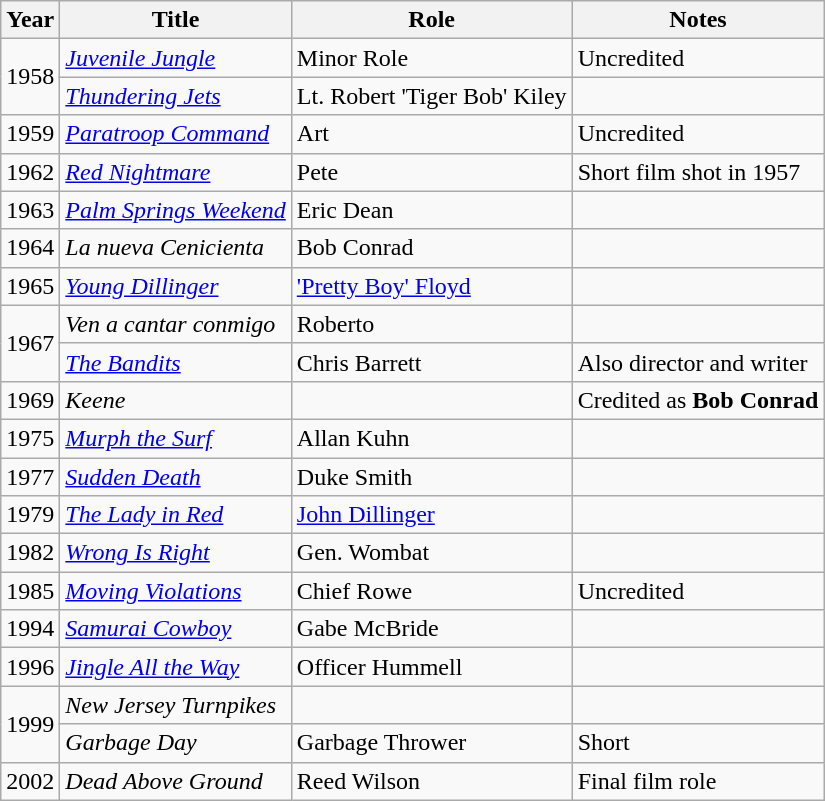<table class="wikitable sortable">
<tr>
<th>Year</th>
<th>Title</th>
<th>Role</th>
<th class="unsortable">Notes</th>
</tr>
<tr>
<td rowspan=2>1958</td>
<td><em><a href='#'>Juvenile Jungle</a></em></td>
<td>Minor Role</td>
<td>Uncredited</td>
</tr>
<tr>
<td><em><a href='#'>Thundering Jets</a></em></td>
<td>Lt. Robert 'Tiger Bob' Kiley</td>
<td></td>
</tr>
<tr>
<td>1959</td>
<td><em><a href='#'>Paratroop Command</a></em></td>
<td>Art</td>
<td>Uncredited</td>
</tr>
<tr>
<td>1962</td>
<td><em><a href='#'>Red Nightmare</a></em></td>
<td>Pete</td>
<td>Short film shot in 1957</td>
</tr>
<tr>
<td>1963</td>
<td><em><a href='#'>Palm Springs Weekend</a></em></td>
<td>Eric Dean</td>
<td></td>
</tr>
<tr>
<td>1964</td>
<td><em>La nueva Cenicienta</em></td>
<td>Bob Conrad</td>
<td></td>
</tr>
<tr>
<td>1965</td>
<td><em><a href='#'>Young Dillinger</a></em></td>
<td><a href='#'>'Pretty Boy' Floyd</a></td>
<td></td>
</tr>
<tr>
<td rowspan=2>1967</td>
<td><em>Ven a cantar conmigo</em></td>
<td>Roberto</td>
<td></td>
</tr>
<tr>
<td><em><a href='#'>The Bandits</a></em></td>
<td>Chris Barrett</td>
<td>Also director and writer</td>
</tr>
<tr>
<td>1969</td>
<td><em>Keene</em></td>
<td></td>
<td>Credited as <strong>Bob Conrad</strong></td>
</tr>
<tr>
<td>1975</td>
<td><em><a href='#'>Murph the Surf</a></em></td>
<td>Allan Kuhn</td>
<td></td>
</tr>
<tr>
<td>1977</td>
<td><em><a href='#'>Sudden Death</a></em></td>
<td>Duke Smith</td>
<td></td>
</tr>
<tr>
<td>1979</td>
<td><em><a href='#'>The Lady in Red</a></em></td>
<td><a href='#'>John Dillinger</a></td>
<td></td>
</tr>
<tr>
<td>1982</td>
<td><em><a href='#'>Wrong Is Right</a></em></td>
<td>Gen. Wombat</td>
<td></td>
</tr>
<tr>
<td>1985</td>
<td><em><a href='#'>Moving Violations</a></em></td>
<td>Chief Rowe</td>
<td>Uncredited</td>
</tr>
<tr>
<td>1994</td>
<td><em><a href='#'>Samurai Cowboy</a></em></td>
<td>Gabe McBride</td>
<td></td>
</tr>
<tr>
<td>1996</td>
<td><em><a href='#'>Jingle All the Way</a></em></td>
<td>Officer Hummell</td>
<td></td>
</tr>
<tr>
<td rowspan=2>1999</td>
<td><em>New Jersey Turnpikes</em></td>
<td></td>
<td></td>
</tr>
<tr>
<td><em>Garbage Day</em></td>
<td>Garbage Thrower</td>
<td>Short</td>
</tr>
<tr>
<td>2002</td>
<td><em>Dead Above Ground</em></td>
<td>Reed Wilson</td>
<td>Final film role</td>
</tr>
</table>
